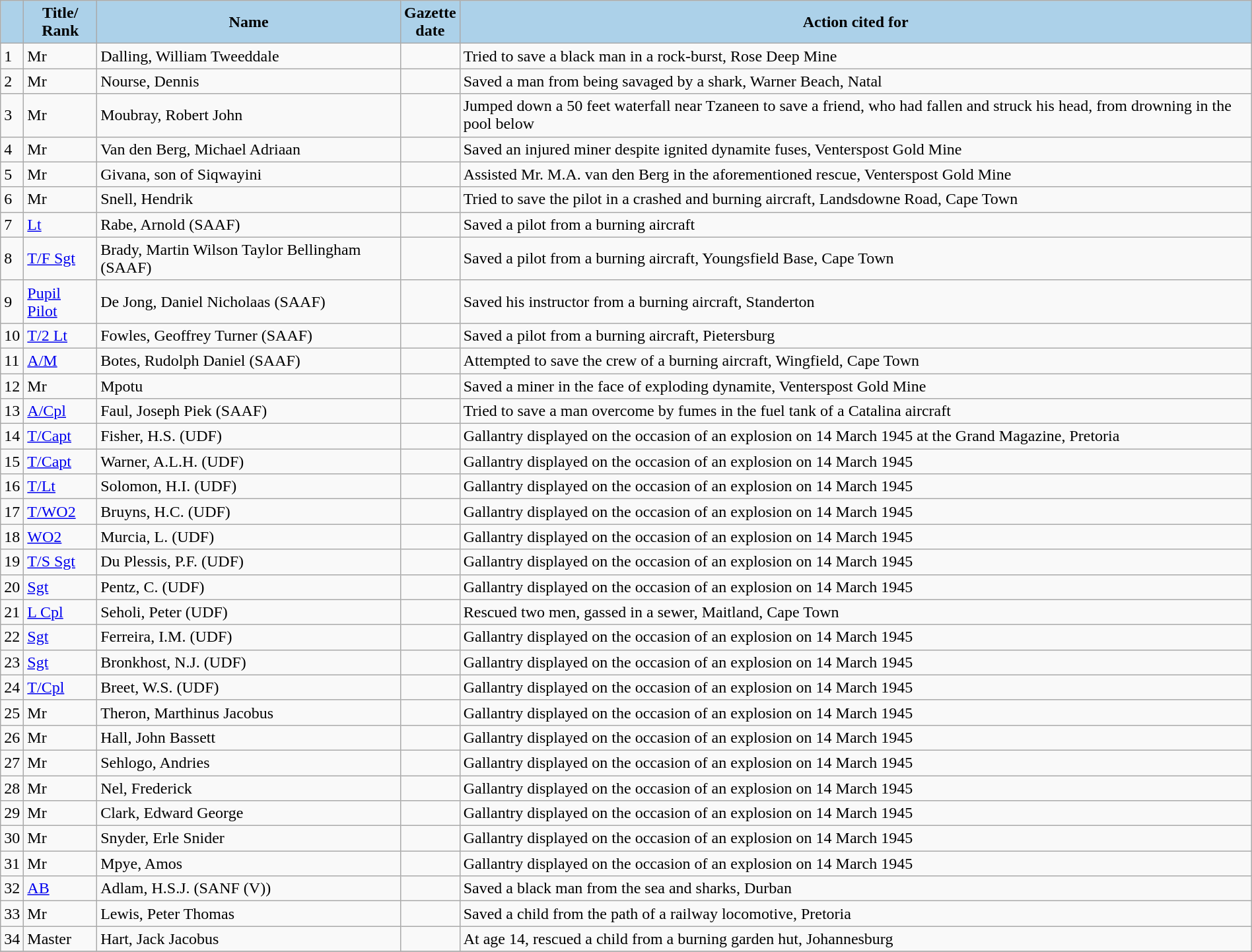<table class="wikitable sortable" style="margin:0.5em auto; font-size:100%;">
<tr>
<th scope="row"; style="background-color: #ACD1E9;"></th>
<th scope="row"; style="background-color: #ACD1E9;">Title/<br>Rank</th>
<th scope="row"; style="background-color: #ACD1E9;">Name</th>
<th scope="row"; style="background-color: #ACD1E9;">Gazette<br>date</th>
<th scope="row"; style="background-color: #ACD1E9;">Action cited for</th>
</tr>
<tr>
<td>1</td>
<td>Mr</td>
<td>Dalling, William Tweeddale</td>
<td></td>
<td>Tried to save a black man in a rock-burst, Rose Deep Mine</td>
</tr>
<tr>
<td>2</td>
<td>Mr</td>
<td>Nourse, Dennis</td>
<td></td>
<td>Saved a man from being savaged by a shark, Warner Beach, Natal</td>
</tr>
<tr>
<td>3</td>
<td>Mr</td>
<td>Moubray, Robert John</td>
<td></td>
<td>Jumped down a 50 feet waterfall near Tzaneen to save a friend, who had fallen and struck his head, from drowning in the pool below</td>
</tr>
<tr>
<td>4</td>
<td>Mr</td>
<td>Van den Berg, Michael Adriaan</td>
<td></td>
<td>Saved an injured miner despite ignited dynamite fuses, Venterspost Gold Mine</td>
</tr>
<tr>
<td>5</td>
<td>Mr</td>
<td>Givana, son of Siqwayini</td>
<td></td>
<td>Assisted Mr. M.A. van den Berg in the aforementioned rescue, Venterspost Gold Mine</td>
</tr>
<tr>
<td>6</td>
<td>Mr</td>
<td>Snell, Hendrik</td>
<td></td>
<td>Tried to save the pilot in a crashed and burning aircraft, Landsdowne Road, Cape Town</td>
</tr>
<tr>
<td>7</td>
<td data-sort-value="09"><a href='#'>Lt</a></td>
<td>Rabe, Arnold (SAAF)</td>
<td></td>
<td>Saved a pilot from a burning aircraft</td>
</tr>
<tr>
<td>8</td>
<td data-sort-value="14"><a href='#'>T/F Sgt</a></td>
<td>Brady, Martin Wilson Taylor Bellingham (SAAF)</td>
<td></td>
<td>Saved a pilot from a burning aircraft, Youngsfield Base, Cape Town</td>
</tr>
<tr>
<td>9</td>
<td data-sort-value="11"><a href='#'>Pupil Pilot</a></td>
<td>De Jong, Daniel Nicholaas (SAAF)</td>
<td></td>
<td>Saved his instructor from a burning aircraft, Standerton</td>
</tr>
<tr>
<td>10</td>
<td data-sort-value="10"><a href='#'>T/2 Lt</a></td>
<td>Fowles, Geoffrey Turner (SAAF)</td>
<td></td>
<td>Saved a pilot from a burning aircraft, Pietersburg</td>
</tr>
<tr>
<td>11</td>
<td data-sort-value="18"><a href='#'>A/M</a></td>
<td>Botes, Rudolph Daniel (SAAF)</td>
<td></td>
<td>Attempted to save the crew of a burning aircraft, Wingfield, Cape Town</td>
</tr>
<tr>
<td>12</td>
<td>Mr</td>
<td>Mpotu</td>
<td></td>
<td>Saved a miner in the face of exploding dynamite, Venterspost Gold Mine</td>
</tr>
<tr>
<td>13</td>
<td data-sort-value="16"><a href='#'>A/Cpl</a></td>
<td>Faul, Joseph Piek (SAAF)</td>
<td></td>
<td>Tried to save a man overcome by fumes in the fuel tank of a Catalina aircraft</td>
</tr>
<tr>
<td>14</td>
<td data-sort-value="08"><a href='#'>T/Capt</a></td>
<td>Fisher, H.S. (UDF)</td>
<td></td>
<td>Gallantry displayed on the occasion of an explosion on 14 March 1945 at the Grand Magazine, Pretoria</td>
</tr>
<tr>
<td>15</td>
<td data-sort-value="08"><a href='#'>T/Capt</a></td>
<td>Warner, A.L.H. (UDF)</td>
<td></td>
<td>Gallantry displayed on the occasion of an explosion on 14 March 1945</td>
</tr>
<tr>
<td>16</td>
<td data-sort-value="09"><a href='#'>T/Lt</a></td>
<td>Solomon, H.I. (UDF)</td>
<td></td>
<td>Gallantry displayed on the occasion of an explosion on 14 March 1945</td>
</tr>
<tr>
<td>17</td>
<td data-sort-value="13"><a href='#'>T/WO2</a></td>
<td>Bruyns, H.C. (UDF)</td>
<td></td>
<td>Gallantry displayed on the occasion of an explosion on 14 March 1945</td>
</tr>
<tr>
<td>18</td>
<td data-sort-value="13"><a href='#'>WO2</a></td>
<td>Murcia, L. (UDF)</td>
<td></td>
<td>Gallantry displayed on the occasion of an explosion on 14 March 1945</td>
</tr>
<tr>
<td>19</td>
<td data-sort-value="14"><a href='#'>T/S Sgt</a></td>
<td>Du Plessis, P.F. (UDF)</td>
<td></td>
<td>Gallantry displayed on the occasion of an explosion on 14 March 1945</td>
</tr>
<tr>
<td>20</td>
<td data-sort-value="15"><a href='#'>Sgt</a></td>
<td>Pentz, C. (UDF)</td>
<td></td>
<td>Gallantry displayed on the occasion of an explosion on 14 March 1945</td>
</tr>
<tr>
<td>21</td>
<td data-sort-value="17"><a href='#'>L Cpl</a></td>
<td>Seholi, Peter (UDF)</td>
<td></td>
<td>Rescued two men, gassed in a sewer, Maitland, Cape Town</td>
</tr>
<tr>
<td>22</td>
<td data-sort-value="15"><a href='#'>Sgt</a></td>
<td>Ferreira, I.M. (UDF)</td>
<td></td>
<td>Gallantry displayed on the occasion of an explosion on 14 March 1945</td>
</tr>
<tr>
<td>23</td>
<td data-sort-value="15"><a href='#'>Sgt</a></td>
<td>Bronkhost, N.J. (UDF)</td>
<td></td>
<td>Gallantry displayed on the occasion of an explosion on 14 March 1945</td>
</tr>
<tr>
<td>24</td>
<td data-sort-value="16"><a href='#'>T/Cpl</a></td>
<td>Breet, W.S. (UDF)</td>
<td></td>
<td>Gallantry displayed on the occasion of an explosion on 14 March 1945</td>
</tr>
<tr>
<td>25</td>
<td>Mr</td>
<td>Theron, Marthinus Jacobus</td>
<td></td>
<td>Gallantry displayed on the occasion of an explosion on 14 March 1945</td>
</tr>
<tr>
<td>26</td>
<td>Mr</td>
<td>Hall, John Bassett</td>
<td></td>
<td>Gallantry displayed on the occasion of an explosion on 14 March 1945</td>
</tr>
<tr>
<td>27</td>
<td>Mr</td>
<td>Sehlogo, Andries</td>
<td></td>
<td>Gallantry displayed on the occasion of an explosion on 14 March 1945</td>
</tr>
<tr>
<td>28</td>
<td>Mr</td>
<td>Nel, Frederick</td>
<td></td>
<td>Gallantry displayed on the occasion of an explosion on 14 March 1945</td>
</tr>
<tr>
<td>29</td>
<td>Mr</td>
<td>Clark, Edward George</td>
<td></td>
<td>Gallantry displayed on the occasion of an explosion on 14 March 1945</td>
</tr>
<tr>
<td>30</td>
<td>Mr</td>
<td>Snyder, Erle Snider</td>
<td></td>
<td>Gallantry displayed on the occasion of an explosion on 14 March 1945</td>
</tr>
<tr>
<td>31</td>
<td>Mr</td>
<td>Mpye, Amos</td>
<td></td>
<td>Gallantry displayed on the occasion of an explosion on 14 March 1945</td>
</tr>
<tr>
<td>32</td>
<td data-sort-value="17"><a href='#'>AB</a></td>
<td>Adlam, H.S.J. (SANF (V))</td>
<td></td>
<td>Saved a black man from the sea and sharks, Durban</td>
</tr>
<tr>
<td>33</td>
<td>Mr</td>
<td>Lewis, Peter Thomas</td>
<td></td>
<td>Saved a child from the path of a railway locomotive, Pretoria</td>
</tr>
<tr>
<td>34</td>
<td>Master</td>
<td>Hart, Jack Jacobus</td>
<td></td>
<td>At age 14, rescued a child from a burning garden hut, Johannesburg</td>
</tr>
<tr>
</tr>
</table>
